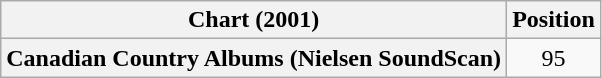<table class="wikitable plainrowheaders" style="text-align:center">
<tr>
<th scope="col">Chart (2001)</th>
<th scope="col">Position</th>
</tr>
<tr>
<th scope="row">Canadian Country Albums (Nielsen SoundScan)</th>
<td>95</td>
</tr>
</table>
